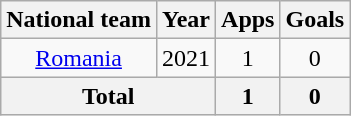<table class="wikitable" style="text-align:center">
<tr>
<th>National team</th>
<th>Year</th>
<th>Apps</th>
<th>Goals</th>
</tr>
<tr>
<td><a href='#'>Romania</a></td>
<td>2021</td>
<td>1</td>
<td>0</td>
</tr>
<tr>
<th colspan="2">Total</th>
<th>1</th>
<th>0</th>
</tr>
</table>
